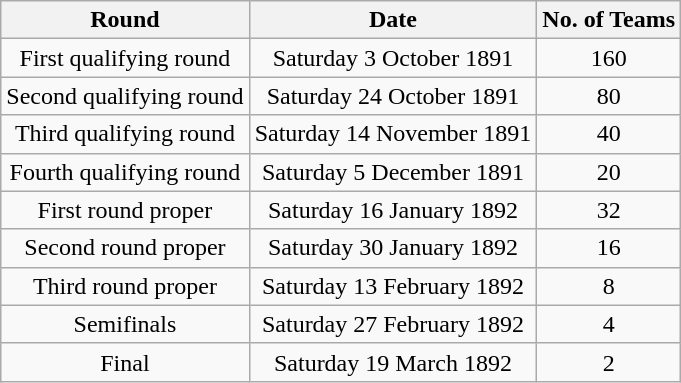<table class="wikitable" style="text-align: center">
<tr>
<th>Round</th>
<th>Date</th>
<th>No. of Teams</th>
</tr>
<tr>
<td>First qualifying round</td>
<td>Saturday 3 October 1891</td>
<td>160</td>
</tr>
<tr>
<td>Second qualifying round</td>
<td>Saturday 24 October 1891</td>
<td>80</td>
</tr>
<tr>
<td>Third qualifying round</td>
<td>Saturday 14 November 1891</td>
<td>40</td>
</tr>
<tr>
<td>Fourth qualifying round</td>
<td>Saturday 5 December 1891</td>
<td>20</td>
</tr>
<tr>
<td>First round proper</td>
<td>Saturday 16 January 1892</td>
<td>32</td>
</tr>
<tr>
<td>Second round proper</td>
<td>Saturday 30 January 1892</td>
<td>16</td>
</tr>
<tr>
<td>Third round proper</td>
<td>Saturday 13 February 1892</td>
<td>8</td>
</tr>
<tr>
<td>Semifinals</td>
<td>Saturday 27 February 1892</td>
<td>4</td>
</tr>
<tr>
<td>Final</td>
<td>Saturday 19 March 1892</td>
<td>2</td>
</tr>
</table>
